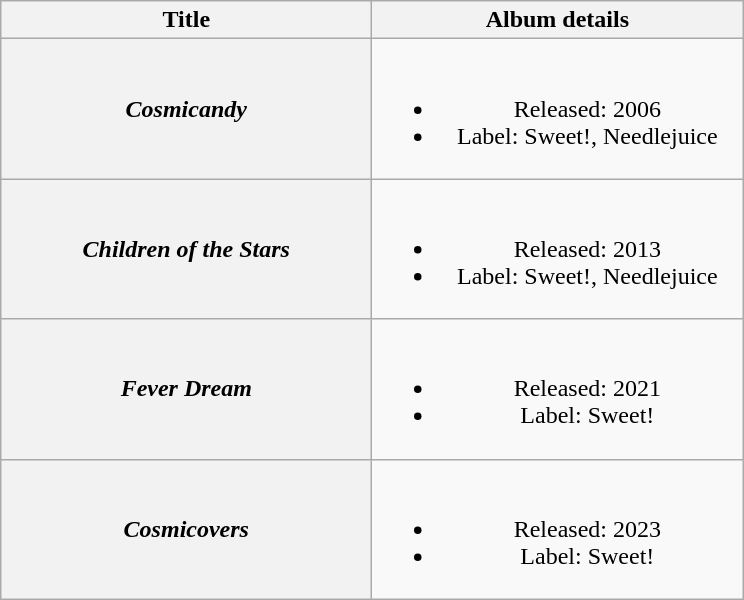<table class="wikitable plainrowheaders" style="text-align:center;">
<tr>
<th rowspan="1" scope="col" style="width:15em;">Title</th>
<th rowspan="1" scope="col" style="width:15em;">Album details</th>
</tr>
<tr>
<th scope="row"><em>Cosmicandy</em></th>
<td><br><ul><li>Released: 2006</li><li>Label: Sweet!, Needlejuice</li></ul></td>
</tr>
<tr>
<th scope="row"><em>Children of the Stars</em></th>
<td><br><ul><li>Released: 2013</li><li>Label: Sweet!, Needlejuice</li></ul></td>
</tr>
<tr>
<th scope="row"><em>Fever Dream</em></th>
<td><br><ul><li>Released: 2021</li><li>Label: Sweet!</li></ul></td>
</tr>
<tr>
<th scope="row"><em>Cosmicovers</em></th>
<td><br><ul><li>Released: 2023</li><li>Label: Sweet!</li></ul></td>
</tr>
</table>
